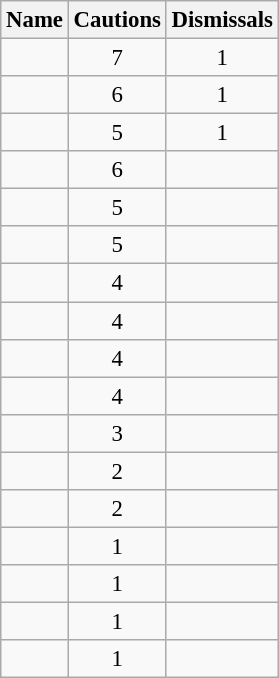<table class="wikitable sortable" style="text-align:center; font-size:95%">
<tr>
<th>Name</th>
<th>Cautions</th>
<th>Dismissals</th>
</tr>
<tr>
<td></td>
<td> 7</td>
<td> 1</td>
</tr>
<tr>
<td></td>
<td> 6</td>
<td> 1</td>
</tr>
<tr>
<td></td>
<td> 5</td>
<td> 1</td>
</tr>
<tr>
<td></td>
<td> 6</td>
<td></td>
</tr>
<tr>
<td></td>
<td> 5</td>
<td></td>
</tr>
<tr>
<td></td>
<td> 5</td>
<td></td>
</tr>
<tr>
<td></td>
<td> 4</td>
<td></td>
</tr>
<tr>
<td></td>
<td> 4</td>
<td></td>
</tr>
<tr>
<td></td>
<td> 4</td>
<td></td>
</tr>
<tr>
<td></td>
<td> 4</td>
<td></td>
</tr>
<tr>
<td></td>
<td> 3</td>
<td></td>
</tr>
<tr>
<td></td>
<td> 2</td>
<td></td>
</tr>
<tr>
<td></td>
<td> 2</td>
<td></td>
</tr>
<tr>
<td></td>
<td> 1</td>
<td></td>
</tr>
<tr>
<td></td>
<td> 1</td>
<td></td>
</tr>
<tr>
<td></td>
<td> 1</td>
<td></td>
</tr>
<tr>
<td></td>
<td> 1</td>
<td></td>
</tr>
</table>
